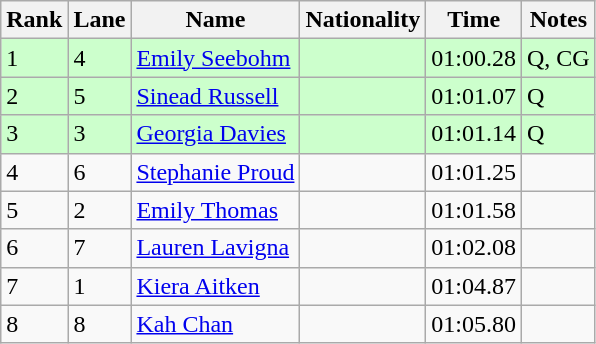<table class="wikitable">
<tr>
<th>Rank</th>
<th>Lane</th>
<th>Name</th>
<th>Nationality</th>
<th>Time</th>
<th>Notes</th>
</tr>
<tr bgcolor=ccffcc>
<td>1</td>
<td>4</td>
<td><a href='#'>Emily Seebohm</a></td>
<td></td>
<td>01:00.28</td>
<td>Q, CG</td>
</tr>
<tr bgcolor=ccffcc>
<td>2</td>
<td>5</td>
<td><a href='#'>Sinead Russell</a></td>
<td></td>
<td>01:01.07</td>
<td>Q</td>
</tr>
<tr bgcolor=ccffcc>
<td>3</td>
<td>3</td>
<td><a href='#'>Georgia Davies</a></td>
<td></td>
<td>01:01.14</td>
<td>Q</td>
</tr>
<tr>
<td>4</td>
<td>6</td>
<td><a href='#'>Stephanie Proud</a></td>
<td></td>
<td>01:01.25</td>
<td></td>
</tr>
<tr>
<td>5</td>
<td>2</td>
<td><a href='#'>Emily Thomas</a></td>
<td></td>
<td>01:01.58</td>
<td></td>
</tr>
<tr>
<td>6</td>
<td>7</td>
<td><a href='#'>Lauren Lavigna</a></td>
<td></td>
<td>01:02.08</td>
<td></td>
</tr>
<tr>
<td>7</td>
<td>1</td>
<td><a href='#'>Kiera Aitken</a></td>
<td></td>
<td>01:04.87</td>
<td></td>
</tr>
<tr>
<td>8</td>
<td>8</td>
<td><a href='#'>Kah Chan</a></td>
<td></td>
<td>01:05.80</td>
<td></td>
</tr>
</table>
